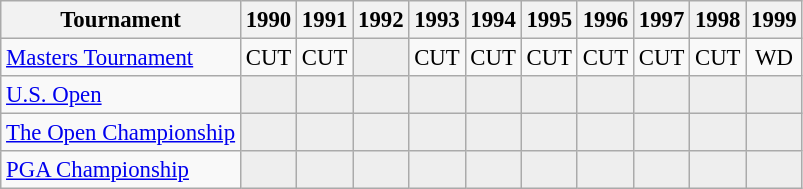<table class="wikitable" style="font-size:95%;text-align:center;">
<tr>
<th>Tournament</th>
<th>1990</th>
<th>1991</th>
<th>1992</th>
<th>1993</th>
<th>1994</th>
<th>1995</th>
<th>1996</th>
<th>1997</th>
<th>1998</th>
<th>1999</th>
</tr>
<tr>
<td align=left><a href='#'>Masters Tournament</a></td>
<td>CUT</td>
<td>CUT</td>
<td style="background:#eeeeee;"></td>
<td>CUT</td>
<td>CUT</td>
<td>CUT</td>
<td>CUT</td>
<td>CUT</td>
<td>CUT</td>
<td>WD</td>
</tr>
<tr>
<td align=left><a href='#'>U.S. Open</a></td>
<td style="background:#eeeeee;"></td>
<td style="background:#eeeeee;"></td>
<td style="background:#eeeeee;"></td>
<td style="background:#eeeeee;"></td>
<td style="background:#eeeeee;"></td>
<td style="background:#eeeeee;"></td>
<td style="background:#eeeeee;"></td>
<td style="background:#eeeeee;"></td>
<td style="background:#eeeeee;"></td>
<td style="background:#eeeeee;"></td>
</tr>
<tr>
<td align=left><a href='#'>The Open Championship</a></td>
<td style="background:#eeeeee;"></td>
<td style="background:#eeeeee;"></td>
<td style="background:#eeeeee;"></td>
<td style="background:#eeeeee;"></td>
<td style="background:#eeeeee;"></td>
<td style="background:#eeeeee;"></td>
<td style="background:#eeeeee;"></td>
<td style="background:#eeeeee;"></td>
<td style="background:#eeeeee;"></td>
<td style="background:#eeeeee;"></td>
</tr>
<tr>
<td align=left><a href='#'>PGA Championship</a></td>
<td style="background:#eeeeee;"></td>
<td style="background:#eeeeee;"></td>
<td style="background:#eeeeee;"></td>
<td style="background:#eeeeee;"></td>
<td style="background:#eeeeee;"></td>
<td style="background:#eeeeee;"></td>
<td style="background:#eeeeee;"></td>
<td style="background:#eeeeee;"></td>
<td style="background:#eeeeee;"></td>
<td style="background:#eeeeee;"></td>
</tr>
</table>
